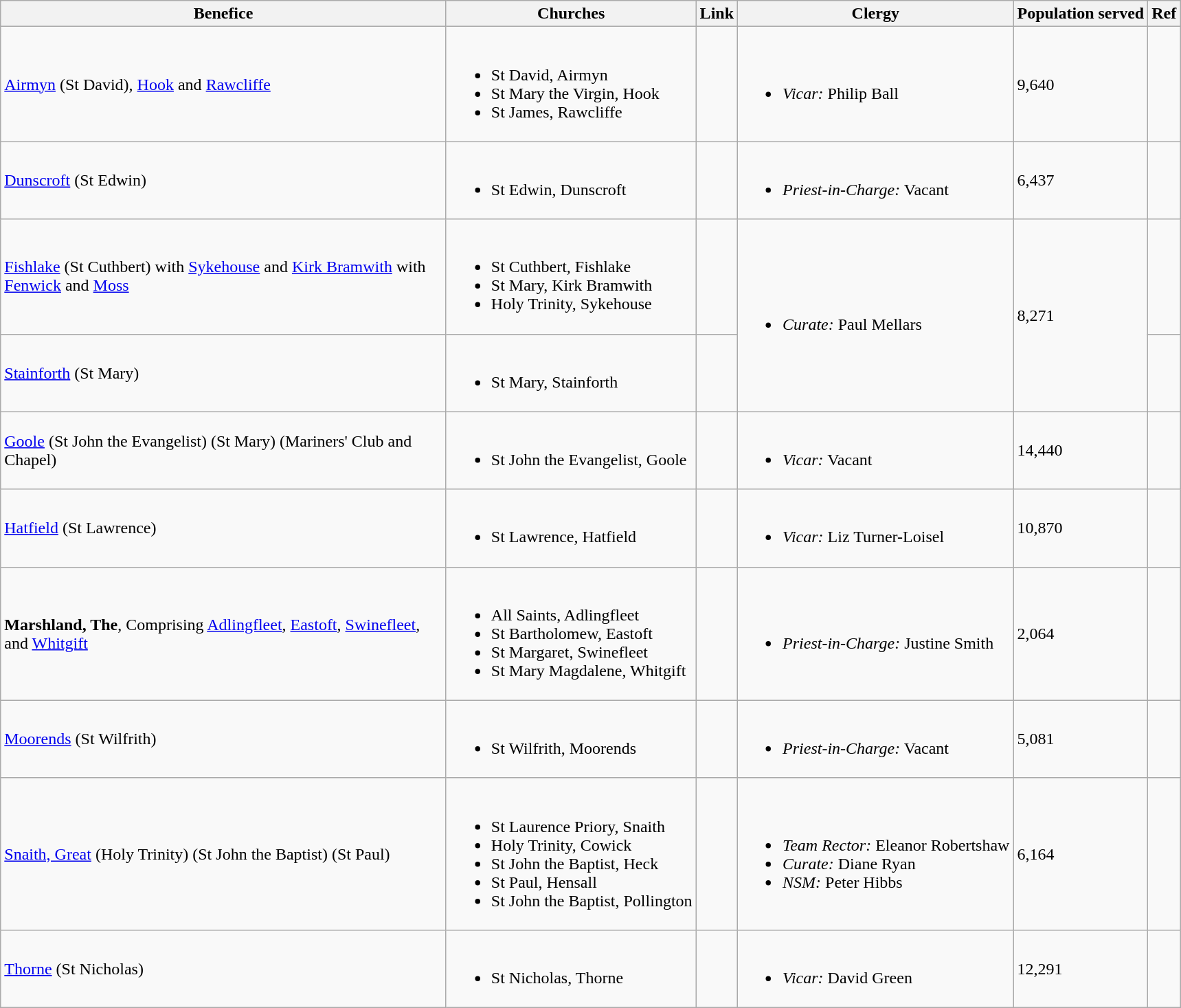<table class="wikitable">
<tr>
<th width="425">Benefice</th>
<th>Churches</th>
<th>Link</th>
<th>Clergy</th>
<th>Population served</th>
<th>Ref</th>
</tr>
<tr>
<td><a href='#'>Airmyn</a> (St David), <a href='#'>Hook</a> and <a href='#'>Rawcliffe</a></td>
<td><br><ul><li>St David, Airmyn</li><li>St Mary the Virgin, Hook</li><li>St James, Rawcliffe</li></ul></td>
<td></td>
<td><br><ul><li><em>Vicar:</em> Philip Ball</li></ul></td>
<td>9,640</td>
<td></td>
</tr>
<tr>
<td><a href='#'>Dunscroft</a> (St Edwin)</td>
<td><br><ul><li>St Edwin, Dunscroft</li></ul></td>
<td></td>
<td><br><ul><li><em>Priest-in-Charge:</em> Vacant</li></ul></td>
<td>6,437</td>
<td></td>
</tr>
<tr>
<td><a href='#'>Fishlake</a> (St Cuthbert) with <a href='#'>Sykehouse</a> and <a href='#'>Kirk Bramwith</a> with <a href='#'>Fenwick</a> and <a href='#'>Moss</a></td>
<td><br><ul><li>St Cuthbert, Fishlake </li><li>St Mary, Kirk Bramwith</li><li>Holy Trinity, Sykehouse</li></ul></td>
<td></td>
<td rowspan="2"><br><ul><li><em>Curate:</em> Paul Mellars</li></ul></td>
<td rowspan="2">8,271</td>
<td></td>
</tr>
<tr>
<td><a href='#'>Stainforth</a> (St Mary)</td>
<td><br><ul><li>St Mary, Stainforth</li></ul></td>
<td></td>
<td></td>
</tr>
<tr>
<td><a href='#'>Goole</a> (St John the Evangelist) (St Mary) (Mariners' Club and Chapel)</td>
<td><br><ul><li>St John the Evangelist, Goole</li></ul></td>
<td></td>
<td><br><ul><li><em>Vicar:</em> Vacant</li></ul></td>
<td>14,440</td>
<td></td>
</tr>
<tr>
<td><a href='#'>Hatfield</a> (St Lawrence)</td>
<td><br><ul><li>St Lawrence, Hatfield</li></ul></td>
<td></td>
<td><br><ul><li><em>Vicar:</em> Liz Turner-Loisel</li></ul></td>
<td>10,870</td>
<td></td>
</tr>
<tr>
<td><strong>Marshland, The</strong>, Comprising <a href='#'>Adlingfleet</a>, <a href='#'>Eastoft</a>, <a href='#'>Swinefleet</a>, and <a href='#'>Whitgift</a></td>
<td><br><ul><li>All Saints, Adlingfleet</li><li>St Bartholomew, Eastoft</li><li>St Margaret, Swinefleet</li><li>St Mary Magdalene, Whitgift</li></ul></td>
<td></td>
<td><br><ul><li><em>Priest-in-Charge:</em> Justine Smith</li></ul></td>
<td>2,064</td>
<td></td>
</tr>
<tr>
<td><a href='#'>Moorends</a> (St Wilfrith)</td>
<td><br><ul><li>St Wilfrith, Moorends</li></ul></td>
<td></td>
<td><br><ul><li><em>Priest-in-Charge:</em> Vacant</li></ul></td>
<td>5,081</td>
<td></td>
</tr>
<tr>
<td><a href='#'>Snaith, Great</a> (Holy Trinity) (St John the Baptist) (St Paul)</td>
<td><br><ul><li>St Laurence Priory, Snaith</li><li>Holy Trinity, Cowick</li><li>St John the Baptist, Heck</li><li>St Paul, Hensall</li><li>St John the Baptist, Pollington</li></ul></td>
<td></td>
<td><br><ul><li><em>Team Rector:</em> Eleanor Robertshaw</li><li><em>Curate:</em> Diane Ryan</li><li><em>NSM:</em> Peter Hibbs</li></ul></td>
<td>6,164</td>
<td></td>
</tr>
<tr>
<td><a href='#'>Thorne</a> (St Nicholas)</td>
<td><br><ul><li>St Nicholas, Thorne</li></ul></td>
<td></td>
<td><br><ul><li><em>Vicar:</em> David Green</li></ul></td>
<td>12,291</td>
<td></td>
</tr>
</table>
